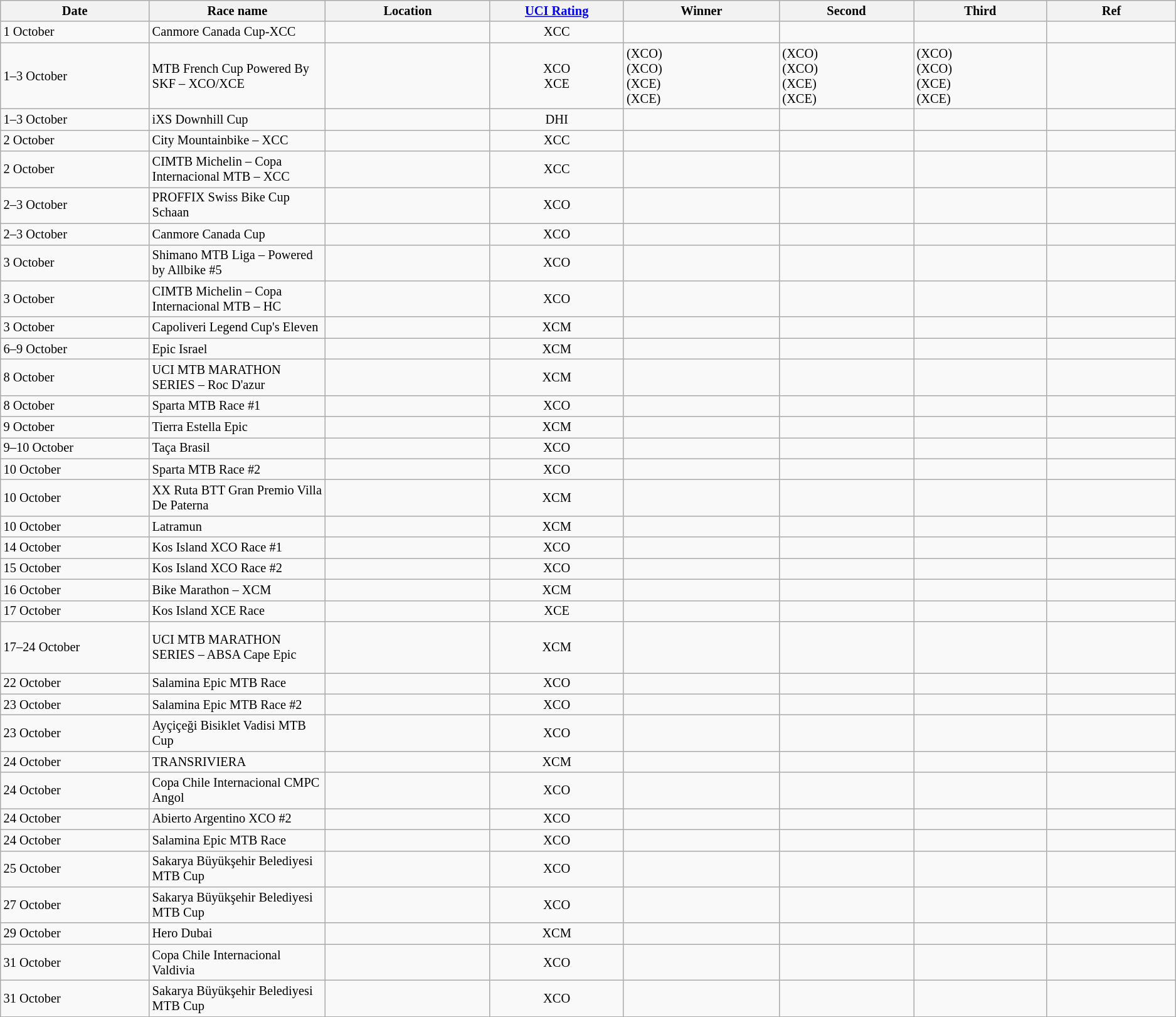<table class="wikitable sortable" style="font-size:85%;">
<tr>
<th style="width:190px;">Date</th>
<th style="width:210px;">Race name</th>
<th style="width:210px;">Location</th>
<th style="width:170px;"><a href='#'>UCI Rating</a></th>
<th width=200px>Winner</th>
<th style="width:170px;">Second</th>
<th style="width:170px;">Third</th>
<th style="width:170px;">Ref</th>
</tr>
<tr>
<td>1 October</td>
<td>Canmore Canada Cup-XCC</td>
<td></td>
<td align=center>XCC</td>
<td><br></td>
<td><br></td>
<td><br></td>
<td align=center></td>
</tr>
<tr>
<td>1–3 October</td>
<td>MTB French Cup Powered By SKF – XCO/XCE</td>
<td></td>
<td align=center>XCO<br>XCE</td>
<td> (XCO)<br> (XCO)<br> (XCE)<br> (XCE)</td>
<td> (XCO)<br> (XCO)<br> (XCE)<br> (XCE)</td>
<td> (XCO)<br> (XCO)<br> (XCE)<br> (XCE)</td>
<td align=center></td>
</tr>
<tr>
<td>1–3 October</td>
<td>iXS Downhill Cup</td>
<td></td>
<td align=center>DHI</td>
<td><br></td>
<td><br></td>
<td><br></td>
<td align=center></td>
</tr>
<tr>
<td>2 October</td>
<td>City Mountainbike – XCC</td>
<td></td>
<td align=center>XCC</td>
<td><br></td>
<td><br></td>
<td><br></td>
<td align=center></td>
</tr>
<tr>
<td>2 October</td>
<td>CIMTB Michelin – Copa Internacional MTB – XCC</td>
<td></td>
<td align=center>XCC</td>
<td><br></td>
<td><br></td>
<td><br></td>
<td align=center></td>
</tr>
<tr>
<td>2–3 October</td>
<td>PROFFIX Swiss Bike Cup Schaan</td>
<td></td>
<td align=center>XCO</td>
<td><br></td>
<td><br></td>
<td><br></td>
<td align=center></td>
</tr>
<tr>
<td>2–3 October</td>
<td>Canmore Canada Cup</td>
<td></td>
<td align=center>XCO</td>
<td><br></td>
<td><br></td>
<td><br></td>
<td align=center></td>
</tr>
<tr>
<td>3 October</td>
<td>Shimano MTB Liga – Powered by Allbike #5</td>
<td></td>
<td align=center>XCO</td>
<td><br></td>
<td><br></td>
<td><br></td>
<td align=center></td>
</tr>
<tr>
<td>3 October</td>
<td>CIMTB Michelin – Copa Internacional MTB – HC</td>
<td></td>
<td align=center>XCO</td>
<td><br></td>
<td><br></td>
<td><br></td>
<td align=center></td>
</tr>
<tr>
<td>3 October</td>
<td>Capoliveri Legend Cup's Eleven</td>
<td></td>
<td align=center>XCM</td>
<td><br></td>
<td><br></td>
<td><br></td>
<td align=center></td>
</tr>
<tr>
<td>6–9 October</td>
<td>Epic Israel</td>
<td></td>
<td align=center>XCM</td>
<td></td>
<td></td>
<td></td>
<td align=center></td>
</tr>
<tr>
<td>8 October</td>
<td>UCI MTB MARATHON SERIES – Roc D'azur</td>
<td></td>
<td align=center>XCM</td>
<td><br></td>
<td><br></td>
<td><br></td>
<td align=center></td>
</tr>
<tr>
<td>8 October</td>
<td>Sparta MTB Race #1</td>
<td></td>
<td align=center>XCO</td>
<td><br></td>
<td><br></td>
<td><br></td>
<td align=center></td>
</tr>
<tr>
<td>9 October</td>
<td>Tierra Estella Epic</td>
<td></td>
<td align=center>XCM</td>
<td><br></td>
<td><br></td>
<td><br></td>
<td align=center></td>
</tr>
<tr>
<td>9–10 October</td>
<td>Taça Brasil</td>
<td></td>
<td align=center>XCO</td>
<td><br></td>
<td><br></td>
<td><br></td>
<td align=center></td>
</tr>
<tr>
<td>10 October</td>
<td>Sparta MTB Race #2</td>
<td></td>
<td align=center>XCO</td>
<td><br></td>
<td><br></td>
<td><br></td>
<td align=center></td>
</tr>
<tr>
<td>10 October</td>
<td>XX Ruta BTT Gran Premio Villa De Paterna</td>
<td></td>
<td align=center>XCM</td>
<td><br></td>
<td><br></td>
<td><br></td>
<td align=center></td>
</tr>
<tr>
<td>10 October</td>
<td>Latramun</td>
<td></td>
<td align=center>XCM</td>
<td><br></td>
<td><br></td>
<td><br></td>
<td align=center></td>
</tr>
<tr>
<td>14 October</td>
<td>Kos Island XCO Race #1</td>
<td></td>
<td align=center>XCO</td>
<td><br></td>
<td><br></td>
<td><br></td>
<td align=center></td>
</tr>
<tr>
<td>15 October</td>
<td>Kos Island XCO Race #2</td>
<td></td>
<td align=center>XCO</td>
<td><br></td>
<td><br></td>
<td><br></td>
<td align=center></td>
</tr>
<tr>
<td>16 October</td>
<td>Bike Marathon – XCM</td>
<td></td>
<td align=center>XCM</td>
<td><br></td>
<td><br></td>
<td><br></td>
<td align=center></td>
</tr>
<tr>
<td>17 October</td>
<td>Kos Island XCE Race</td>
<td></td>
<td align=center>XCE</td>
<td><br></td>
<td><br></td>
<td><br></td>
<td align=center></td>
</tr>
<tr>
<td>17–24 October</td>
<td>UCI MTB MARATHON SERIES – ABSA Cape Epic</td>
<td></td>
<td align=center>XCM</td>
<td><br><br><br></td>
<td><br><br><br></td>
<td><br><br><br></td>
<td align=center></td>
</tr>
<tr>
<td>22 October</td>
<td>Salamina Epic MTB Race</td>
<td></td>
<td align=center>XCO</td>
<td><br></td>
<td><br></td>
<td><br></td>
<td align=center></td>
</tr>
<tr>
<td>23 October</td>
<td>Salamina Epic MTB Race #2</td>
<td></td>
<td align=center>XCO</td>
<td><br></td>
<td><br></td>
<td><br></td>
<td align=center></td>
</tr>
<tr>
<td>23 October</td>
<td>Ayçiçeği Bisiklet Vadisi MTB Cup</td>
<td></td>
<td align=center>XCO</td>
<td><br></td>
<td><br></td>
<td><br></td>
<td align=center></td>
</tr>
<tr>
<td>24 October</td>
<td>TRANSRIVIERA</td>
<td></td>
<td align=center>XCM</td>
<td><br></td>
<td><br></td>
<td><br></td>
<td align=center></td>
</tr>
<tr>
<td>24 October</td>
<td>Copa Chile Internacional CMPC Angol</td>
<td></td>
<td align=center>XCO</td>
<td><br></td>
<td><br></td>
<td><br></td>
<td align=center></td>
</tr>
<tr>
<td>24 October</td>
<td>Abierto Argentino XCO #2</td>
<td></td>
<td align=center>XCO</td>
<td><br></td>
<td><br></td>
<td><br></td>
<td align=center></td>
</tr>
<tr>
<td>24 October</td>
<td>Salamina Epic MTB Race</td>
<td></td>
<td align=center>XCO</td>
<td><br></td>
<td><br></td>
<td><br></td>
<td align=center></td>
</tr>
<tr>
<td>25 October</td>
<td>Sakarya Büyükşehir Belediyesi MTB Cup</td>
<td></td>
<td align=center>XCO</td>
<td><br></td>
<td><br></td>
<td><br></td>
<td align=center></td>
</tr>
<tr>
<td>27 October</td>
<td>Sakarya Büyükşehir Belediyesi MTB Cup</td>
<td></td>
<td align=center>XCO</td>
<td><br></td>
<td><br></td>
<td><br></td>
<td align=center></td>
</tr>
<tr>
<td>29 October</td>
<td>Hero Dubai</td>
<td></td>
<td align=center>XCM</td>
<td><br></td>
<td><br></td>
<td><br></td>
<td align=center></td>
</tr>
<tr>
<td>31 October</td>
<td>Copa Chile Internacional Valdivia</td>
<td></td>
<td align=center>XCO</td>
<td><br></td>
<td><br></td>
<td><br></td>
<td align=center></td>
</tr>
<tr>
<td>31 October</td>
<td>Sakarya Büyükşehir Belediyesi MTB Cup</td>
<td></td>
<td align=center>XCO</td>
<td><br></td>
<td><br></td>
<td><br></td>
<td align=center></td>
</tr>
</table>
